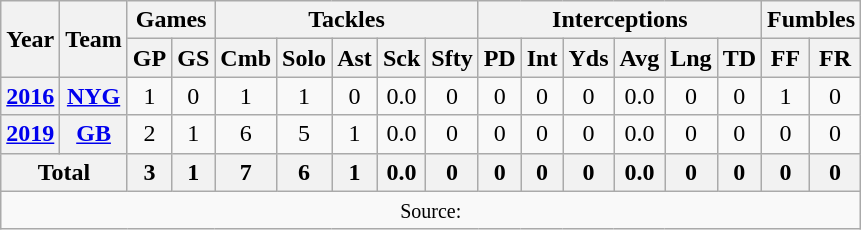<table class="wikitable" style="text-align: center;">
<tr>
<th rowspan="2">Year</th>
<th rowspan="2">Team</th>
<th colspan="2">Games</th>
<th colspan="5">Tackles</th>
<th colspan="6">Interceptions</th>
<th colspan="2">Fumbles</th>
</tr>
<tr>
<th>GP</th>
<th>GS</th>
<th>Cmb</th>
<th>Solo</th>
<th>Ast</th>
<th>Sck</th>
<th>Sfty</th>
<th>PD</th>
<th>Int</th>
<th>Yds</th>
<th>Avg</th>
<th>Lng</th>
<th>TD</th>
<th>FF</th>
<th>FR</th>
</tr>
<tr>
<th><a href='#'>2016</a></th>
<th><a href='#'>NYG</a></th>
<td>1</td>
<td>0</td>
<td>1</td>
<td>1</td>
<td>0</td>
<td>0.0</td>
<td>0</td>
<td>0</td>
<td>0</td>
<td>0</td>
<td>0.0</td>
<td>0</td>
<td>0</td>
<td>1</td>
<td>0</td>
</tr>
<tr>
<th><a href='#'>2019</a></th>
<th><a href='#'>GB</a></th>
<td>2</td>
<td>1</td>
<td>6</td>
<td>5</td>
<td>1</td>
<td>0.0</td>
<td>0</td>
<td>0</td>
<td>0</td>
<td>0</td>
<td>0.0</td>
<td>0</td>
<td>0</td>
<td>0</td>
<td>0</td>
</tr>
<tr>
<th colspan="2">Total</th>
<th>3</th>
<th>1</th>
<th>7</th>
<th>6</th>
<th>1</th>
<th>0.0</th>
<th>0</th>
<th>0</th>
<th>0</th>
<th>0</th>
<th>0.0</th>
<th>0</th>
<th>0</th>
<th>0</th>
<th>0</th>
</tr>
<tr>
<td colspan="17"><small>Source: </small></td>
</tr>
</table>
